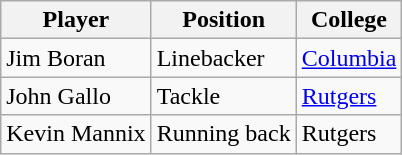<table class="wikitable">
<tr>
<th>Player</th>
<th>Position</th>
<th>College</th>
</tr>
<tr>
<td>Jim Boran</td>
<td>Linebacker</td>
<td><a href='#'>Columbia</a></td>
</tr>
<tr>
<td>John Gallo</td>
<td>Tackle</td>
<td><a href='#'>Rutgers</a></td>
</tr>
<tr>
<td>Kevin Mannix</td>
<td>Running back</td>
<td>Rutgers</td>
</tr>
</table>
